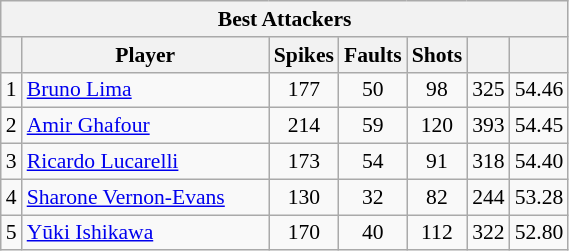<table class="wikitable sortable" style=font-size:90%>
<tr>
<th colspan=7>Best Attackers</th>
</tr>
<tr>
<th></th>
<th width=158>Player</th>
<th width=20>Spikes</th>
<th width=20>Faults</th>
<th width=20>Shots</th>
<th width=20></th>
<th width=20></th>
</tr>
<tr>
<td>1</td>
<td> <a href='#'>Bruno Lima</a></td>
<td align=center>177</td>
<td align=center>50</td>
<td align=center>98</td>
<td align=center>325</td>
<td align=center>54.46</td>
</tr>
<tr>
<td>2</td>
<td> <a href='#'>Amir Ghafour</a></td>
<td align=center>214</td>
<td align=center>59</td>
<td align=center>120</td>
<td align=center>393</td>
<td align=center>54.45</td>
</tr>
<tr>
<td>3</td>
<td> <a href='#'>Ricardo Lucarelli</a></td>
<td align=center>173</td>
<td align=center>54</td>
<td align=center>91</td>
<td align=center>318</td>
<td align=center>54.40</td>
</tr>
<tr>
<td>4</td>
<td> <a href='#'>Sharone Vernon-Evans</a></td>
<td align=center>130</td>
<td align=center>32</td>
<td align=center>82</td>
<td align=center>244</td>
<td align=center>53.28</td>
</tr>
<tr>
<td>5</td>
<td> <a href='#'>Yūki Ishikawa</a></td>
<td align=center>170</td>
<td align=center>40</td>
<td align=center>112</td>
<td align=center>322</td>
<td align=center>52.80</td>
</tr>
</table>
